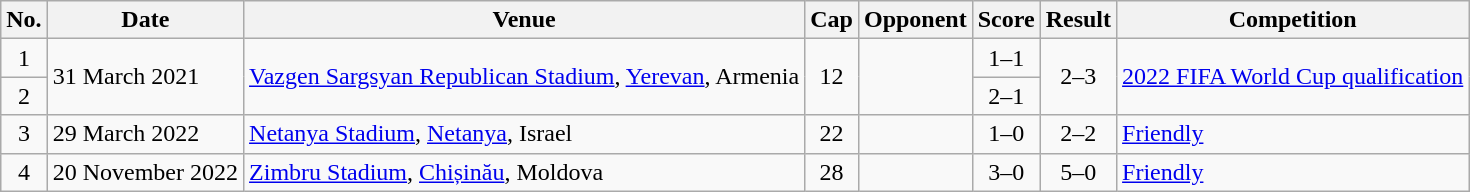<table class="wikitable sortable">
<tr>
<th scope="col">No.</th>
<th scope="col" data-sort-type="date">Date</th>
<th scope="col">Venue</th>
<th scope="col">Cap</th>
<th scope="col">Opponent</th>
<th scope="col">Score</th>
<th scope="col">Result</th>
<th scope="col">Competition</th>
</tr>
<tr>
<td align="center">1</td>
<td rowspan="2">31 March 2021</td>
<td rowspan="2"><a href='#'>Vazgen Sargsyan Republican Stadium</a>, <a href='#'>Yerevan</a>, Armenia</td>
<td align="center" rowspan=2>12</td>
<td rowspan="2"></td>
<td align="center">1–1</td>
<td rowspan="2" align="center">2–3</td>
<td rowspan="2"><a href='#'>2022 FIFA World Cup qualification</a></td>
</tr>
<tr>
<td align="center">2</td>
<td align="center">2–1</td>
</tr>
<tr>
<td align="center">3</td>
<td>29 March 2022</td>
<td><a href='#'>Netanya Stadium</a>, <a href='#'>Netanya</a>, Israel</td>
<td align="center" rowspan=1>22</td>
<td></td>
<td align="center">1–0</td>
<td align="center">2–2</td>
<td><a href='#'>Friendly</a></td>
</tr>
<tr>
<td align="center">4</td>
<td>20 November 2022</td>
<td><a href='#'>Zimbru Stadium</a>, <a href='#'>Chișinău</a>, Moldova</td>
<td align="center" rowspan=1>28</td>
<td></td>
<td align="center">3–0</td>
<td align="center">5–0</td>
<td><a href='#'>Friendly</a></td>
</tr>
</table>
